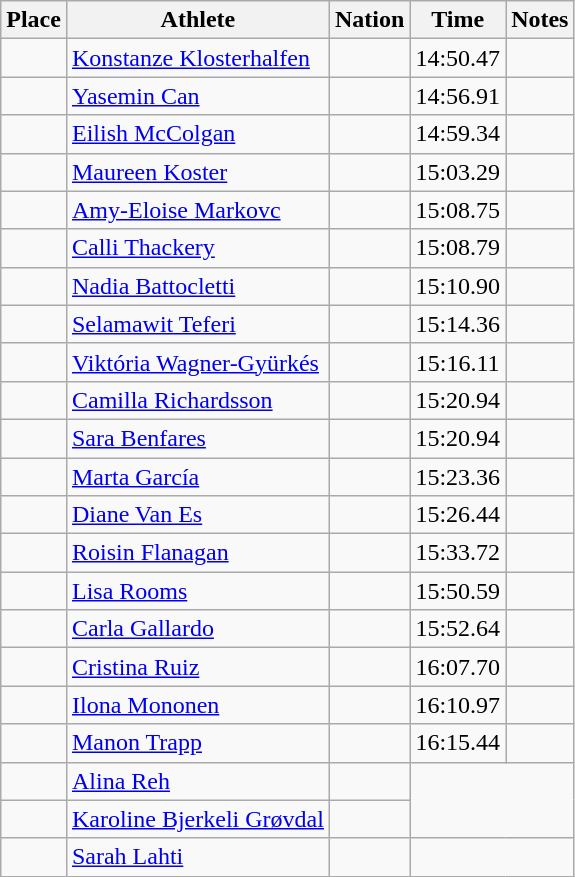<table class="wikitable sortable" style="text-align:center">
<tr>
<th>Place</th>
<th>Athlete</th>
<th>Nation</th>
<th>Time</th>
<th>Notes</th>
</tr>
<tr>
<td></td>
<td align="left"><a href='#'>Konstanze Klosterhalfen</a></td>
<td align=left></td>
<td>14:50.47</td>
<td></td>
</tr>
<tr>
<td></td>
<td align="left"><a href='#'>Yasemin Can</a></td>
<td align=left></td>
<td>14:56.91</td>
<td></td>
</tr>
<tr>
<td></td>
<td align="left"><a href='#'>Eilish McColgan</a></td>
<td align=left></td>
<td>14:59.34</td>
<td></td>
</tr>
<tr>
<td></td>
<td align="left"><a href='#'>Maureen Koster</a></td>
<td align=left></td>
<td>15:03.29</td>
<td></td>
</tr>
<tr>
<td></td>
<td align="left"><a href='#'>Amy-Eloise Markovc</a></td>
<td align=left></td>
<td>15:08.75</td>
<td></td>
</tr>
<tr>
<td></td>
<td align="left"><a href='#'>Calli Thackery</a></td>
<td align=left></td>
<td>15:08.79</td>
<td></td>
</tr>
<tr>
<td></td>
<td align="left"><a href='#'>Nadia Battocletti</a></td>
<td align=left></td>
<td>15:10.90</td>
<td></td>
</tr>
<tr>
<td></td>
<td align="left"><a href='#'>Selamawit Teferi</a></td>
<td align=left></td>
<td>15:14.36</td>
<td></td>
</tr>
<tr>
<td></td>
<td align="left"><a href='#'>Viktória Wagner-Gyürkés</a></td>
<td align=left></td>
<td>15:16.11</td>
<td></td>
</tr>
<tr>
<td></td>
<td align="left"><a href='#'>Camilla Richardsson</a></td>
<td align=left></td>
<td>15:20.94</td>
<td></td>
</tr>
<tr>
<td></td>
<td align="left"><a href='#'>Sara Benfares</a></td>
<td align=left></td>
<td>15:20.94</td>
<td></td>
</tr>
<tr>
<td></td>
<td align="left"><a href='#'>Marta García</a></td>
<td align=left></td>
<td>15:23.36</td>
<td></td>
</tr>
<tr>
<td></td>
<td align="left"><a href='#'>Diane Van Es</a></td>
<td align=left></td>
<td>15:26.44</td>
<td></td>
</tr>
<tr>
<td></td>
<td align="left"><a href='#'>Roisin Flanagan</a></td>
<td align=left></td>
<td>15:33.72</td>
<td></td>
</tr>
<tr>
<td></td>
<td align="left"><a href='#'>Lisa Rooms</a></td>
<td align=left></td>
<td>15:50.59</td>
<td></td>
</tr>
<tr>
<td></td>
<td align="left"><a href='#'>Carla Gallardo</a></td>
<td align=left></td>
<td>15:52.64</td>
<td></td>
</tr>
<tr>
<td></td>
<td align="left"><a href='#'>Cristina Ruiz</a></td>
<td align=left></td>
<td>16:07.70</td>
<td></td>
</tr>
<tr>
<td></td>
<td align="left"><a href='#'>Ilona Mononen</a></td>
<td align=left></td>
<td>16:10.97</td>
<td></td>
</tr>
<tr>
<td></td>
<td align="left"><a href='#'>Manon Trapp</a></td>
<td align=left></td>
<td>16:15.44</td>
<td></td>
</tr>
<tr>
<td></td>
<td align="left"><a href='#'>Alina Reh</a></td>
<td align=left></td>
<td colspan=2 rowspan=2></td>
</tr>
<tr>
<td></td>
<td align="left"><a href='#'>Karoline Bjerkeli Grøvdal</a></td>
<td align=left></td>
</tr>
<tr>
<td></td>
<td align="left"><a href='#'>Sarah Lahti</a></td>
<td align=left></td>
<td colspan=2></td>
</tr>
</table>
